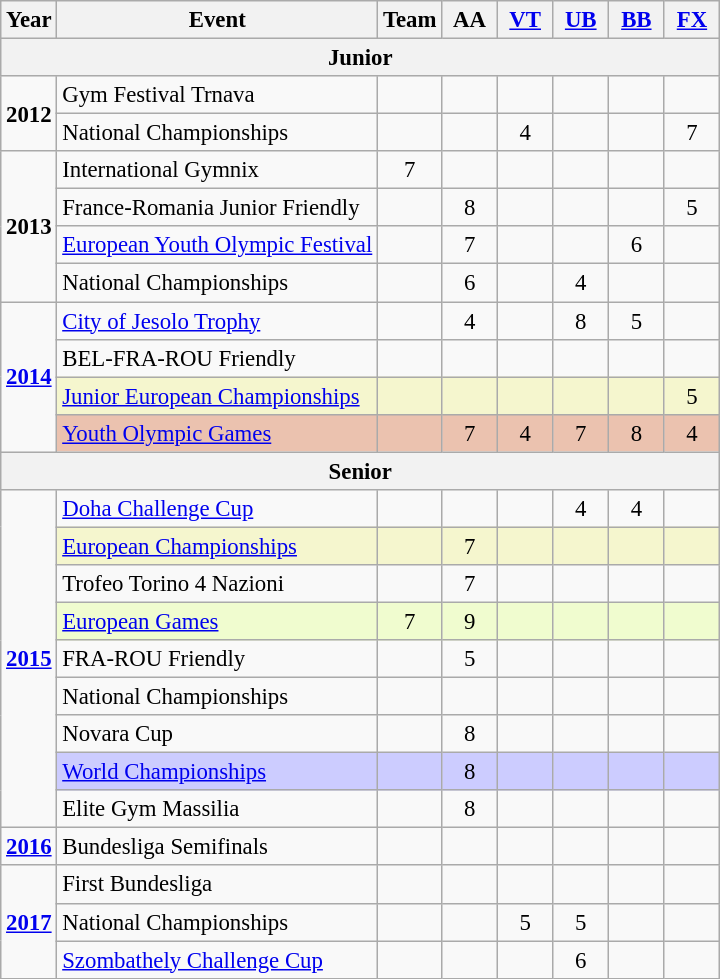<table class="wikitable" style="text-align:center; font-size:95%;">
<tr>
<th align=center>Year</th>
<th align=center>Event</th>
<th style="width:30px;">Team</th>
<th style="width:30px;">AA</th>
<th style="width:30px;"><a href='#'>VT</a></th>
<th style="width:30px;"><a href='#'>UB</a></th>
<th style="width:30px;"><a href='#'>BB</a></th>
<th style="width:30px;"><a href='#'>FX</a></th>
</tr>
<tr>
<th colspan="8">Junior</th>
</tr>
<tr>
<td rowspan="2"><strong>2012</strong></td>
<td align=left>Gym Festival Trnava</td>
<td></td>
<td></td>
<td></td>
<td></td>
<td></td>
<td></td>
</tr>
<tr>
<td align=left>National Championships</td>
<td></td>
<td></td>
<td>4</td>
<td></td>
<td></td>
<td>7</td>
</tr>
<tr>
<td rowspan="4"><strong>2013</strong></td>
<td align=left>International Gymnix</td>
<td>7</td>
<td></td>
<td></td>
<td></td>
<td></td>
<td></td>
</tr>
<tr>
<td align=left>France-Romania Junior Friendly</td>
<td></td>
<td>8</td>
<td></td>
<td></td>
<td></td>
<td>5</td>
</tr>
<tr>
<td align=left><a href='#'>European Youth Olympic Festival</a></td>
<td></td>
<td>7</td>
<td></td>
<td></td>
<td>6</td>
<td></td>
</tr>
<tr>
<td align=left>National Championships</td>
<td></td>
<td>6</td>
<td></td>
<td>4</td>
<td></td>
<td></td>
</tr>
<tr>
<td rowspan="4"><strong><a href='#'>2014</a></strong></td>
<td align=left><a href='#'>City of Jesolo Trophy</a></td>
<td></td>
<td>4</td>
<td></td>
<td>8</td>
<td>5</td>
<td></td>
</tr>
<tr>
<td align=left>BEL-FRA-ROU Friendly</td>
<td></td>
<td></td>
<td></td>
<td></td>
<td></td>
<td></td>
</tr>
<tr bgcolor=F5F6CE>
<td align=left><a href='#'>Junior European  Championships</a></td>
<td></td>
<td></td>
<td></td>
<td></td>
<td></td>
<td>5</td>
</tr>
<tr bgcolor=#EBC2AF>
<td align=left><a href='#'>Youth Olympic Games</a></td>
<td></td>
<td>7</td>
<td>4</td>
<td>7</td>
<td>8</td>
<td>4</td>
</tr>
<tr>
<th colspan="8">Senior</th>
</tr>
<tr>
<td rowspan="9"><strong><a href='#'>2015</a></strong></td>
<td align=left><a href='#'>Doha Challenge Cup</a></td>
<td></td>
<td></td>
<td></td>
<td>4</td>
<td>4</td>
<td></td>
</tr>
<tr bgcolor=F5F6CE>
<td align=left><a href='#'>European Championships</a></td>
<td></td>
<td>7</td>
<td></td>
<td></td>
<td></td>
<td></td>
</tr>
<tr>
<td align=left>Trofeo Torino 4 Nazioni</td>
<td></td>
<td>7</td>
<td></td>
<td></td>
<td></td>
<td></td>
</tr>
<tr bgcolor=#f0fccf>
<td align=left><a href='#'>European Games</a></td>
<td>7</td>
<td>9</td>
<td></td>
<td></td>
<td></td>
<td></td>
</tr>
<tr>
<td align=left>FRA-ROU Friendly</td>
<td></td>
<td>5</td>
<td></td>
<td></td>
<td></td>
<td></td>
</tr>
<tr>
<td align=left>National Championships</td>
<td></td>
<td></td>
<td></td>
<td></td>
<td></td>
<td></td>
</tr>
<tr>
<td align=left>Novara Cup</td>
<td></td>
<td>8</td>
<td></td>
<td></td>
<td></td>
<td></td>
</tr>
<tr bgcolor=#CCCCFF>
<td align=left><a href='#'>World Championships</a></td>
<td></td>
<td>8</td>
<td></td>
<td></td>
<td></td>
<td></td>
</tr>
<tr>
<td align=left>Elite Gym Massilia</td>
<td></td>
<td>8</td>
<td></td>
<td></td>
<td></td>
<td></td>
</tr>
<tr>
<td rowspan="1"><strong><a href='#'>2016</a></strong></td>
<td align=left>Bundesliga Semifinals</td>
<td></td>
<td></td>
<td></td>
<td></td>
<td></td>
<td></td>
</tr>
<tr>
<td rowspan="3"><strong><a href='#'>2017</a></strong></td>
<td align=left>First Bundesliga</td>
<td></td>
<td></td>
<td></td>
<td></td>
<td></td>
<td></td>
</tr>
<tr>
<td align=left>National Championships</td>
<td></td>
<td></td>
<td>5</td>
<td>5</td>
<td></td>
<td></td>
</tr>
<tr>
<td align=left><a href='#'>Szombathely Challenge Cup</a></td>
<td></td>
<td></td>
<td></td>
<td>6</td>
<td></td>
<td></td>
</tr>
</table>
